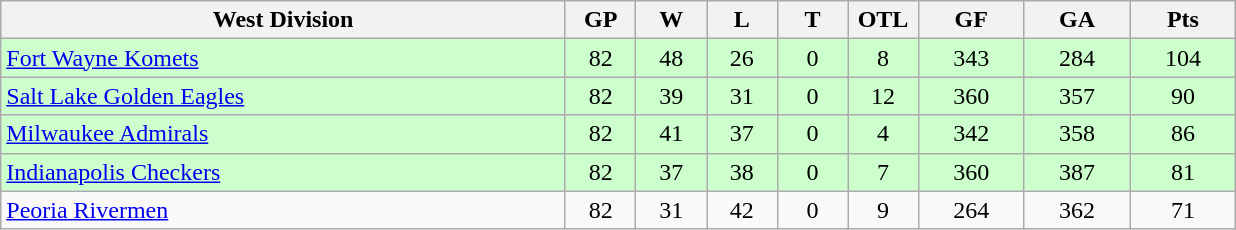<table class="wikitable">
<tr>
<th width="40%">West Division</th>
<th width="5%">GP</th>
<th width="5%">W</th>
<th width="5%">L</th>
<th width="5%">T</th>
<th width="5%">OTL</th>
<th width="7.5%">GF</th>
<th width="7.5%">GA</th>
<th width="7.5%">Pts</th>
</tr>
<tr align="center" bgcolor="#CCFFCC">
<td align="left"><a href='#'>Fort Wayne Komets</a></td>
<td>82</td>
<td>48</td>
<td>26</td>
<td>0</td>
<td>8</td>
<td>343</td>
<td>284</td>
<td>104</td>
</tr>
<tr align="center" bgcolor="#CCFFCC">
<td align="left"><a href='#'>Salt Lake Golden Eagles</a></td>
<td>82</td>
<td>39</td>
<td>31</td>
<td>0</td>
<td>12</td>
<td>360</td>
<td>357</td>
<td>90</td>
</tr>
<tr align="center" bgcolor="#CCFFCC">
<td align="left"><a href='#'>Milwaukee Admirals</a></td>
<td>82</td>
<td>41</td>
<td>37</td>
<td>0</td>
<td>4</td>
<td>342</td>
<td>358</td>
<td>86</td>
</tr>
<tr align="center" bgcolor="#CCFFCC">
<td align="left"><a href='#'>Indianapolis Checkers</a></td>
<td>82</td>
<td>37</td>
<td>38</td>
<td>0</td>
<td>7</td>
<td>360</td>
<td>387</td>
<td>81</td>
</tr>
<tr align="center">
<td align="left"><a href='#'>Peoria Rivermen</a></td>
<td>82</td>
<td>31</td>
<td>42</td>
<td>0</td>
<td>9</td>
<td>264</td>
<td>362</td>
<td>71</td>
</tr>
</table>
